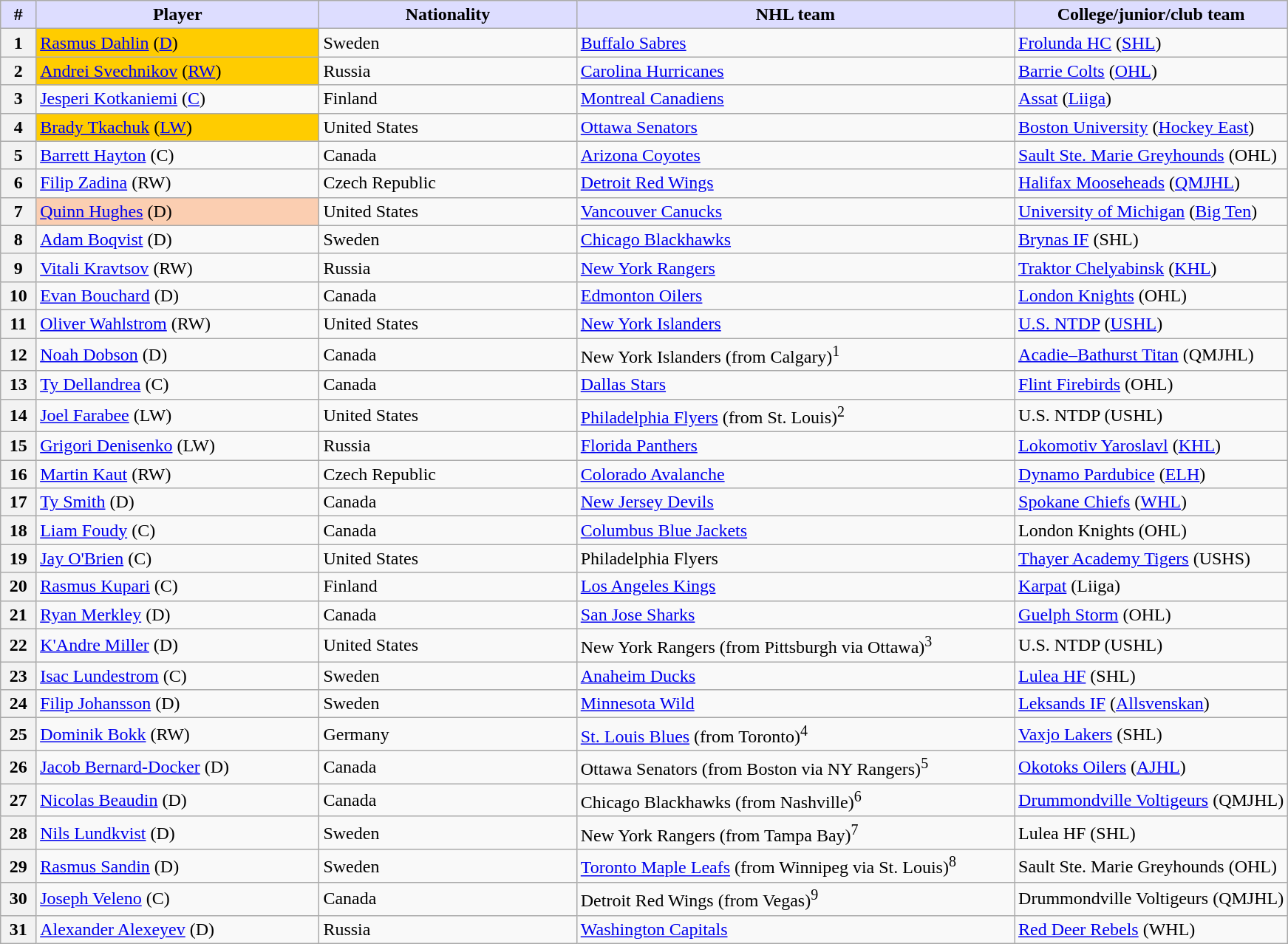<table class="wikitable">
<tr>
<th style="background:#ddf; width:2.75%;">#</th>
<th style="background:#ddf; width:22.0%;">Player</th>
<th style="background:#ddf; width:20.0%;">Nationality</th>
<th style="background:#ddf; width:34.0%;">NHL team</th>
<th style="background:#ddf; width:100.0%;">College/junior/club team</th>
</tr>
<tr>
<th>1</th>
<td bgcolor="#FFCC00"><a href='#'>Rasmus Dahlin</a> (<a href='#'>D</a>)</td>
<td> Sweden</td>
<td><a href='#'>Buffalo Sabres</a></td>
<td><a href='#'>Frolunda HC</a> (<a href='#'>SHL</a>)</td>
</tr>
<tr>
<th>2</th>
<td bgcolor="#FFCC00"><a href='#'>Andrei Svechnikov</a> (<a href='#'>RW</a>)</td>
<td> Russia</td>
<td><a href='#'>Carolina Hurricanes</a></td>
<td><a href='#'>Barrie Colts</a> (<a href='#'>OHL</a>)</td>
</tr>
<tr>
<th>3</th>
<td><a href='#'>Jesperi Kotkaniemi</a> (<a href='#'>C</a>)</td>
<td> Finland</td>
<td><a href='#'>Montreal Canadiens</a></td>
<td><a href='#'>Assat</a> (<a href='#'>Liiga</a>)</td>
</tr>
<tr>
<th>4</th>
<td bgcolor="#FFCC00"><a href='#'>Brady Tkachuk</a> (<a href='#'>LW</a>)</td>
<td> United States</td>
<td><a href='#'>Ottawa Senators</a></td>
<td><a href='#'>Boston University</a> (<a href='#'>Hockey East</a>)</td>
</tr>
<tr>
<th>5</th>
<td><a href='#'>Barrett Hayton</a> (C)</td>
<td> Canada</td>
<td><a href='#'>Arizona Coyotes</a></td>
<td><a href='#'>Sault Ste. Marie Greyhounds</a> (OHL)</td>
</tr>
<tr>
<th>6</th>
<td><a href='#'>Filip Zadina</a> (RW)</td>
<td> Czech Republic</td>
<td><a href='#'>Detroit Red Wings</a></td>
<td><a href='#'>Halifax Mooseheads</a> (<a href='#'>QMJHL</a>)</td>
</tr>
<tr>
<th>7</th>
<td bgcolor="#FBCEB1"><a href='#'>Quinn Hughes</a> (D)</td>
<td> United States</td>
<td><a href='#'>Vancouver Canucks</a></td>
<td><a href='#'>University of Michigan</a> (<a href='#'>Big Ten</a>)</td>
</tr>
<tr>
<th>8</th>
<td><a href='#'>Adam Boqvist</a> (D)</td>
<td> Sweden</td>
<td><a href='#'>Chicago Blackhawks</a></td>
<td><a href='#'>Brynas IF</a> (SHL)</td>
</tr>
<tr>
<th>9</th>
<td><a href='#'>Vitali Kravtsov</a> (RW)</td>
<td> Russia</td>
<td><a href='#'>New York Rangers</a></td>
<td><a href='#'>Traktor Chelyabinsk</a> (<a href='#'>KHL</a>)</td>
</tr>
<tr>
<th>10</th>
<td><a href='#'>Evan Bouchard</a> (D)</td>
<td> Canada</td>
<td><a href='#'>Edmonton Oilers</a></td>
<td><a href='#'>London Knights</a> (OHL)</td>
</tr>
<tr>
<th>11</th>
<td><a href='#'>Oliver Wahlstrom</a> (RW)</td>
<td> United States</td>
<td><a href='#'>New York Islanders</a></td>
<td><a href='#'>U.S. NTDP</a> (<a href='#'>USHL</a>)</td>
</tr>
<tr>
<th>12</th>
<td><a href='#'>Noah Dobson</a> (D)</td>
<td> Canada</td>
<td>New York Islanders (from Calgary)<sup>1</sup></td>
<td><a href='#'>Acadie–Bathurst Titan</a> (QMJHL)</td>
</tr>
<tr>
<th>13</th>
<td><a href='#'>Ty Dellandrea</a> (C)</td>
<td> Canada</td>
<td><a href='#'>Dallas Stars</a></td>
<td><a href='#'>Flint Firebirds</a> (OHL)</td>
</tr>
<tr>
<th>14</th>
<td><a href='#'>Joel Farabee</a> (LW)</td>
<td> United States</td>
<td><a href='#'>Philadelphia Flyers</a> (from St. Louis)<sup>2</sup></td>
<td>U.S. NTDP (USHL)</td>
</tr>
<tr>
<th>15</th>
<td><a href='#'>Grigori Denisenko</a> (LW)</td>
<td> Russia</td>
<td><a href='#'>Florida Panthers</a></td>
<td><a href='#'>Lokomotiv Yaroslavl</a> (<a href='#'>KHL</a>)</td>
</tr>
<tr>
<th>16</th>
<td><a href='#'>Martin Kaut</a> (RW)</td>
<td> Czech Republic</td>
<td><a href='#'>Colorado Avalanche</a></td>
<td><a href='#'>Dynamo Pardubice</a> (<a href='#'>ELH</a>)</td>
</tr>
<tr>
<th>17</th>
<td><a href='#'>Ty Smith</a> (D)</td>
<td> Canada</td>
<td><a href='#'>New Jersey Devils</a></td>
<td><a href='#'>Spokane Chiefs</a> (<a href='#'>WHL</a>)</td>
</tr>
<tr>
<th>18</th>
<td><a href='#'>Liam Foudy</a> (C)</td>
<td> Canada</td>
<td><a href='#'>Columbus Blue Jackets</a></td>
<td>London Knights (OHL)</td>
</tr>
<tr>
<th>19</th>
<td><a href='#'>Jay O'Brien</a> (C)</td>
<td> United States</td>
<td>Philadelphia Flyers</td>
<td><a href='#'>Thayer Academy Tigers</a> (USHS)</td>
</tr>
<tr>
<th>20</th>
<td><a href='#'>Rasmus Kupari</a> (C)</td>
<td> Finland</td>
<td><a href='#'>Los Angeles Kings</a></td>
<td><a href='#'>Karpat</a> (Liiga)</td>
</tr>
<tr>
<th>21</th>
<td><a href='#'>Ryan Merkley</a> (D)</td>
<td> Canada</td>
<td><a href='#'>San Jose Sharks</a></td>
<td><a href='#'>Guelph Storm</a> (OHL)</td>
</tr>
<tr>
<th>22</th>
<td><a href='#'>K'Andre Miller</a> (D)</td>
<td> United States</td>
<td>New York Rangers (from Pittsburgh via Ottawa)<sup>3</sup></td>
<td>U.S. NTDP (USHL)</td>
</tr>
<tr>
<th>23</th>
<td><a href='#'>Isac Lundestrom</a> (C)</td>
<td> Sweden</td>
<td><a href='#'>Anaheim Ducks</a></td>
<td><a href='#'>Lulea HF</a> (SHL)</td>
</tr>
<tr>
<th>24</th>
<td><a href='#'>Filip Johansson</a> (D)</td>
<td> Sweden</td>
<td><a href='#'>Minnesota Wild</a></td>
<td><a href='#'>Leksands IF</a> (<a href='#'>Allsvenskan</a>)</td>
</tr>
<tr>
<th>25</th>
<td><a href='#'>Dominik Bokk</a> (RW)</td>
<td> Germany</td>
<td><a href='#'>St. Louis Blues</a> (from Toronto)<sup>4</sup></td>
<td><a href='#'>Vaxjo Lakers</a> (SHL)</td>
</tr>
<tr>
<th>26</th>
<td><a href='#'>Jacob Bernard-Docker</a> (D)</td>
<td> Canada</td>
<td>Ottawa Senators (from Boston via NY Rangers)<sup>5</sup></td>
<td><a href='#'>Okotoks Oilers</a> (<a href='#'>AJHL</a>)</td>
</tr>
<tr>
<th>27</th>
<td><a href='#'>Nicolas Beaudin</a> (D)</td>
<td> Canada</td>
<td>Chicago Blackhawks (from Nashville)<sup>6</sup></td>
<td><a href='#'>Drummondville Voltigeurs</a> (QMJHL)</td>
</tr>
<tr>
<th>28</th>
<td><a href='#'>Nils Lundkvist</a> (D)</td>
<td> Sweden</td>
<td>New York Rangers (from Tampa Bay)<sup>7</sup></td>
<td>Lulea HF (SHL)</td>
</tr>
<tr>
<th>29</th>
<td><a href='#'>Rasmus Sandin</a> (D)</td>
<td> Sweden</td>
<td><a href='#'>Toronto Maple Leafs</a> (from Winnipeg via St. Louis)<sup>8</sup></td>
<td>Sault Ste. Marie Greyhounds (OHL)</td>
</tr>
<tr>
<th>30</th>
<td><a href='#'>Joseph Veleno</a> (C)</td>
<td> Canada</td>
<td>Detroit Red Wings (from Vegas)<sup>9</sup></td>
<td>Drummondville Voltigeurs (QMJHL)</td>
</tr>
<tr>
<th>31</th>
<td><a href='#'>Alexander Alexeyev</a> (D)</td>
<td> Russia</td>
<td><a href='#'>Washington Capitals</a></td>
<td><a href='#'>Red Deer Rebels</a> (WHL)</td>
</tr>
</table>
